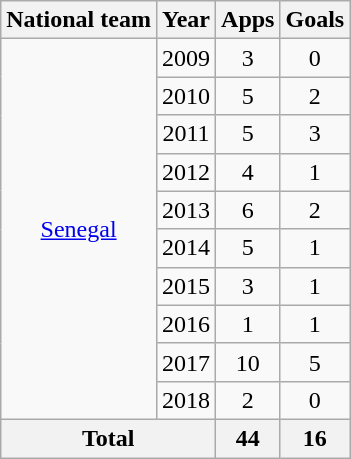<table class="wikitable" style="text-align:center">
<tr>
<th>National team</th>
<th>Year</th>
<th>Apps</th>
<th>Goals</th>
</tr>
<tr>
<td rowspan="10"><a href='#'>Senegal</a></td>
<td>2009</td>
<td>3</td>
<td>0</td>
</tr>
<tr>
<td>2010</td>
<td>5</td>
<td>2</td>
</tr>
<tr>
<td>2011</td>
<td>5</td>
<td>3</td>
</tr>
<tr>
<td>2012</td>
<td>4</td>
<td>1</td>
</tr>
<tr>
<td>2013</td>
<td>6</td>
<td>2</td>
</tr>
<tr>
<td>2014</td>
<td>5</td>
<td>1</td>
</tr>
<tr>
<td>2015</td>
<td>3</td>
<td>1</td>
</tr>
<tr>
<td>2016</td>
<td>1</td>
<td>1</td>
</tr>
<tr>
<td>2017</td>
<td>10</td>
<td>5</td>
</tr>
<tr>
<td>2018</td>
<td>2</td>
<td>0</td>
</tr>
<tr>
<th colspan="2">Total</th>
<th>44</th>
<th>16</th>
</tr>
</table>
